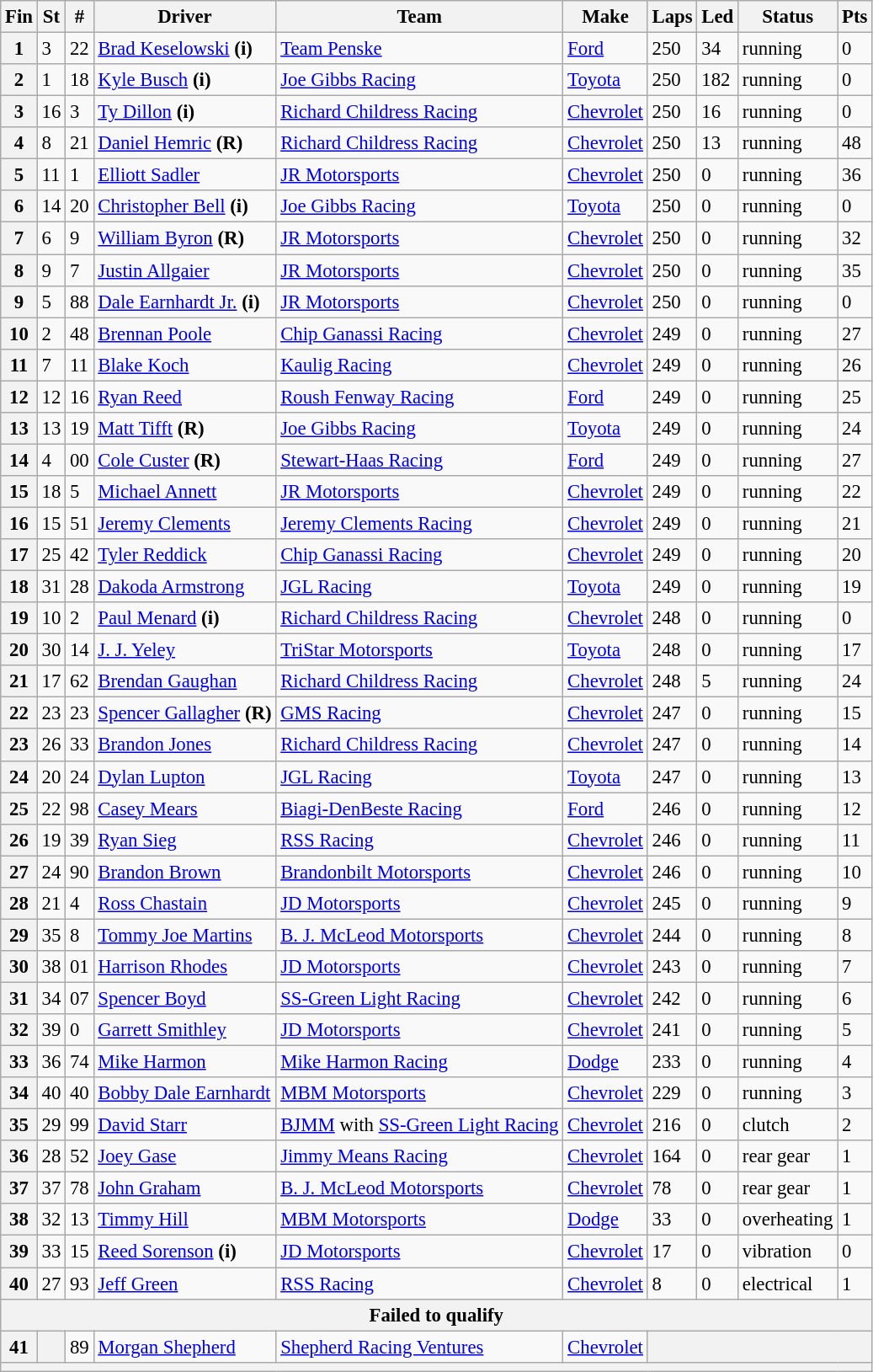<table class="wikitable" style="font-size:95%">
<tr>
<th>Fin</th>
<th>St</th>
<th>#</th>
<th>Driver</th>
<th>Team</th>
<th>Make</th>
<th>Laps</th>
<th>Led</th>
<th>Status</th>
<th>Pts</th>
</tr>
<tr>
<th>1</th>
<td>3</td>
<td>22</td>
<td><a href='#'>Brad Keselowski</a> <strong>(i)</strong></td>
<td><a href='#'>Team Penske</a></td>
<td><a href='#'>Ford</a></td>
<td>250</td>
<td>34</td>
<td>running</td>
<td>0</td>
</tr>
<tr>
<th>2</th>
<td>1</td>
<td>18</td>
<td><a href='#'>Kyle Busch</a> <strong>(i)</strong></td>
<td><a href='#'>Joe Gibbs Racing</a></td>
<td><a href='#'>Toyota</a></td>
<td>250</td>
<td>182</td>
<td>running</td>
<td>0</td>
</tr>
<tr>
<th>3</th>
<td>16</td>
<td>3</td>
<td><a href='#'>Ty Dillon</a> <strong>(i)</strong></td>
<td><a href='#'>Richard Childress Racing</a></td>
<td><a href='#'>Chevrolet</a></td>
<td>250</td>
<td>16</td>
<td>running</td>
<td>0</td>
</tr>
<tr>
<th>4</th>
<td>8</td>
<td>21</td>
<td><a href='#'>Daniel Hemric</a> <strong>(R)</strong></td>
<td><a href='#'>Richard Childress Racing</a></td>
<td><a href='#'>Chevrolet</a></td>
<td>250</td>
<td>13</td>
<td>running</td>
<td>48</td>
</tr>
<tr>
<th>5</th>
<td>11</td>
<td>1</td>
<td><a href='#'>Elliott Sadler</a></td>
<td><a href='#'>JR Motorsports</a></td>
<td><a href='#'>Chevrolet</a></td>
<td>250</td>
<td>0</td>
<td>running</td>
<td>36</td>
</tr>
<tr>
<th>6</th>
<td>14</td>
<td>20</td>
<td><a href='#'>Christopher Bell</a> <strong>(i)</strong></td>
<td><a href='#'>Joe Gibbs Racing</a></td>
<td><a href='#'>Toyota</a></td>
<td>250</td>
<td>0</td>
<td>running</td>
<td>0</td>
</tr>
<tr>
<th>7</th>
<td>6</td>
<td>9</td>
<td><a href='#'>William Byron</a> <strong>(R)</strong></td>
<td><a href='#'>JR Motorsports</a></td>
<td><a href='#'>Chevrolet</a></td>
<td>250</td>
<td>0</td>
<td>running</td>
<td>32</td>
</tr>
<tr>
<th>8</th>
<td>9</td>
<td>7</td>
<td><a href='#'>Justin Allgaier</a></td>
<td><a href='#'>JR Motorsports</a></td>
<td><a href='#'>Chevrolet</a></td>
<td>250</td>
<td>0</td>
<td>running</td>
<td>35</td>
</tr>
<tr>
<th>9</th>
<td>5</td>
<td>88</td>
<td><a href='#'>Dale Earnhardt Jr.</a> <strong>(i)</strong></td>
<td><a href='#'>JR Motorsports</a></td>
<td><a href='#'>Chevrolet</a></td>
<td>250</td>
<td>0</td>
<td>running</td>
<td>0</td>
</tr>
<tr>
<th>10</th>
<td>2</td>
<td>48</td>
<td><a href='#'>Brennan Poole</a></td>
<td><a href='#'>Chip Ganassi Racing</a></td>
<td><a href='#'>Chevrolet</a></td>
<td>249</td>
<td>0</td>
<td>running</td>
<td>27</td>
</tr>
<tr>
<th>11</th>
<td>7</td>
<td>11</td>
<td><a href='#'>Blake Koch</a></td>
<td><a href='#'>Kaulig Racing</a></td>
<td><a href='#'>Chevrolet</a></td>
<td>249</td>
<td>0</td>
<td>running</td>
<td>26</td>
</tr>
<tr>
<th>12</th>
<td>12</td>
<td>16</td>
<td><a href='#'>Ryan Reed</a></td>
<td><a href='#'>Roush Fenway Racing</a></td>
<td><a href='#'>Ford</a></td>
<td>249</td>
<td>0</td>
<td>running</td>
<td>25</td>
</tr>
<tr>
<th>13</th>
<td>13</td>
<td>19</td>
<td><a href='#'>Matt Tifft</a> <strong>(R)</strong></td>
<td><a href='#'>Joe Gibbs Racing</a></td>
<td><a href='#'>Toyota</a></td>
<td>249</td>
<td>0</td>
<td>running</td>
<td>24</td>
</tr>
<tr>
<th>14</th>
<td>4</td>
<td>00</td>
<td><a href='#'>Cole Custer</a> <strong>(R)</strong></td>
<td><a href='#'>Stewart-Haas Racing</a></td>
<td><a href='#'>Ford</a></td>
<td>249</td>
<td>0</td>
<td>running</td>
<td>27</td>
</tr>
<tr>
<th>15</th>
<td>18</td>
<td>5</td>
<td><a href='#'>Michael Annett</a></td>
<td><a href='#'>JR Motorsports</a></td>
<td><a href='#'>Chevrolet</a></td>
<td>249</td>
<td>0</td>
<td>running</td>
<td>22</td>
</tr>
<tr>
<th>16</th>
<td>15</td>
<td>51</td>
<td><a href='#'>Jeremy Clements</a></td>
<td><a href='#'>Jeremy Clements Racing</a></td>
<td><a href='#'>Chevrolet</a></td>
<td>249</td>
<td>0</td>
<td>running</td>
<td>21</td>
</tr>
<tr>
<th>17</th>
<td>25</td>
<td>42</td>
<td><a href='#'>Tyler Reddick</a></td>
<td><a href='#'>Chip Ganassi Racing</a></td>
<td><a href='#'>Chevrolet</a></td>
<td>249</td>
<td>0</td>
<td>running</td>
<td>20</td>
</tr>
<tr>
<th>18</th>
<td>31</td>
<td>28</td>
<td><a href='#'>Dakoda Armstrong</a></td>
<td><a href='#'>JGL Racing</a></td>
<td><a href='#'>Toyota</a></td>
<td>249</td>
<td>0</td>
<td>running</td>
<td>19</td>
</tr>
<tr>
<th>19</th>
<td>10</td>
<td>2</td>
<td><a href='#'>Paul Menard</a> <strong>(i)</strong></td>
<td><a href='#'>Richard Childress Racing</a></td>
<td><a href='#'>Chevrolet</a></td>
<td>248</td>
<td>0</td>
<td>running</td>
<td>0</td>
</tr>
<tr>
<th>20</th>
<td>30</td>
<td>14</td>
<td><a href='#'>J. J. Yeley</a></td>
<td><a href='#'>TriStar Motorsports</a></td>
<td><a href='#'>Toyota</a></td>
<td>248</td>
<td>0</td>
<td>running</td>
<td>17</td>
</tr>
<tr>
<th>21</th>
<td>17</td>
<td>62</td>
<td><a href='#'>Brendan Gaughan</a></td>
<td><a href='#'>Richard Childress Racing</a></td>
<td><a href='#'>Chevrolet</a></td>
<td>248</td>
<td>5</td>
<td>running</td>
<td>24</td>
</tr>
<tr>
<th>22</th>
<td>23</td>
<td>23</td>
<td><a href='#'>Spencer Gallagher</a> <strong>(R)</strong></td>
<td><a href='#'>GMS Racing</a></td>
<td><a href='#'>Chevrolet</a></td>
<td>247</td>
<td>0</td>
<td>running</td>
<td>15</td>
</tr>
<tr>
<th>23</th>
<td>26</td>
<td>33</td>
<td><a href='#'>Brandon Jones</a></td>
<td><a href='#'>Richard Childress Racing</a></td>
<td><a href='#'>Chevrolet</a></td>
<td>247</td>
<td>0</td>
<td>running</td>
<td>14</td>
</tr>
<tr>
<th>24</th>
<td>20</td>
<td>24</td>
<td><a href='#'>Dylan Lupton</a></td>
<td><a href='#'>JGL Racing</a></td>
<td><a href='#'>Toyota</a></td>
<td>247</td>
<td>0</td>
<td>running</td>
<td>13</td>
</tr>
<tr>
<th>25</th>
<td>22</td>
<td>98</td>
<td><a href='#'>Casey Mears</a></td>
<td><a href='#'>Biagi-DenBeste Racing</a></td>
<td><a href='#'>Ford</a></td>
<td>246</td>
<td>0</td>
<td>running</td>
<td>12</td>
</tr>
<tr>
<th>26</th>
<td>19</td>
<td>39</td>
<td><a href='#'>Ryan Sieg</a></td>
<td><a href='#'>RSS Racing</a></td>
<td><a href='#'>Chevrolet</a></td>
<td>246</td>
<td>0</td>
<td>running</td>
<td>11</td>
</tr>
<tr>
<th>27</th>
<td>24</td>
<td>90</td>
<td><a href='#'>Brandon Brown</a></td>
<td><a href='#'>Brandonbilt Motorsports</a></td>
<td><a href='#'>Chevrolet</a></td>
<td>246</td>
<td>0</td>
<td>running</td>
<td>10</td>
</tr>
<tr>
<th>28</th>
<td>21</td>
<td>4</td>
<td><a href='#'>Ross Chastain</a></td>
<td><a href='#'>JD Motorsports</a></td>
<td><a href='#'>Chevrolet</a></td>
<td>245</td>
<td>0</td>
<td>running</td>
<td>9</td>
</tr>
<tr>
<th>29</th>
<td>35</td>
<td>8</td>
<td><a href='#'>Tommy Joe Martins</a></td>
<td><a href='#'>B. J. McLeod Motorsports</a></td>
<td><a href='#'>Chevrolet</a></td>
<td>244</td>
<td>0</td>
<td>running</td>
<td>8</td>
</tr>
<tr>
<th>30</th>
<td>38</td>
<td>01</td>
<td><a href='#'>Harrison Rhodes</a></td>
<td><a href='#'>JD Motorsports</a></td>
<td><a href='#'>Chevrolet</a></td>
<td>243</td>
<td>0</td>
<td>running</td>
<td>7</td>
</tr>
<tr>
<th>31</th>
<td>34</td>
<td>07</td>
<td><a href='#'>Spencer Boyd</a></td>
<td><a href='#'>SS-Green Light Racing</a></td>
<td><a href='#'>Chevrolet</a></td>
<td>242</td>
<td>0</td>
<td>running</td>
<td>6</td>
</tr>
<tr>
<th>32</th>
<td>39</td>
<td>0</td>
<td><a href='#'>Garrett Smithley</a></td>
<td><a href='#'>JD Motorsports</a></td>
<td><a href='#'>Chevrolet</a></td>
<td>241</td>
<td>0</td>
<td>running</td>
<td>5</td>
</tr>
<tr>
<th>33</th>
<td>36</td>
<td>74</td>
<td><a href='#'>Mike Harmon</a></td>
<td><a href='#'>Mike Harmon Racing</a></td>
<td><a href='#'>Dodge</a></td>
<td>233</td>
<td>0</td>
<td>running</td>
<td>4</td>
</tr>
<tr>
<th>34</th>
<td>40</td>
<td>40</td>
<td><a href='#'>Bobby Dale Earnhardt</a></td>
<td><a href='#'>MBM Motorsports</a></td>
<td><a href='#'>Chevrolet</a></td>
<td>229</td>
<td>0</td>
<td>running</td>
<td>3</td>
</tr>
<tr>
<th>35</th>
<td>29</td>
<td>99</td>
<td><a href='#'>David Starr</a></td>
<td><a href='#'>BJMM</a> with <a href='#'>SS-Green Light Racing</a></td>
<td><a href='#'>Chevrolet</a></td>
<td>216</td>
<td>0</td>
<td>clutch</td>
<td>2</td>
</tr>
<tr>
<th>36</th>
<td>28</td>
<td>52</td>
<td><a href='#'>Joey Gase</a></td>
<td><a href='#'>Jimmy Means Racing</a></td>
<td><a href='#'>Chevrolet</a></td>
<td>164</td>
<td>0</td>
<td>rear gear</td>
<td>1</td>
</tr>
<tr>
<th>37</th>
<td>37</td>
<td>78</td>
<td><a href='#'>John Graham</a></td>
<td><a href='#'>B. J. McLeod Motorsports</a></td>
<td><a href='#'>Chevrolet</a></td>
<td>78</td>
<td>0</td>
<td>rear gear</td>
<td>1</td>
</tr>
<tr>
<th>38</th>
<td>32</td>
<td>13</td>
<td><a href='#'>Timmy Hill</a></td>
<td><a href='#'>MBM Motorsports</a></td>
<td><a href='#'>Dodge</a></td>
<td>33</td>
<td>0</td>
<td>overheating</td>
<td>1</td>
</tr>
<tr>
<th>39</th>
<td>33</td>
<td>15</td>
<td><a href='#'>Reed Sorenson</a> <strong>(i)</strong></td>
<td><a href='#'>JD Motorsports</a></td>
<td><a href='#'>Chevrolet</a></td>
<td>17</td>
<td>0</td>
<td>vibration</td>
<td>0</td>
</tr>
<tr>
<th>40</th>
<td>27</td>
<td>93</td>
<td><a href='#'>Jeff Green</a></td>
<td><a href='#'>RSS Racing</a></td>
<td><a href='#'>Chevrolet</a></td>
<td>8</td>
<td>0</td>
<td>electrical</td>
<td>1</td>
</tr>
<tr>
<th colspan="10">Failed to qualify</th>
</tr>
<tr>
<th>41</th>
<th></th>
<td>89</td>
<td><a href='#'>Morgan Shepherd</a></td>
<td><a href='#'>Shepherd Racing Ventures</a></td>
<td><a href='#'>Chevrolet</a></td>
<th colspan="4"></th>
</tr>
<tr>
<th colspan="10"></th>
</tr>
</table>
